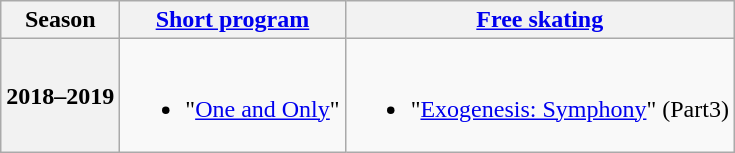<table class=wikitable style=text-align:center>
<tr>
<th>Season</th>
<th><a href='#'>Short program</a></th>
<th><a href='#'>Free skating</a></th>
</tr>
<tr>
<th>2018–2019</th>
<td><br><ul><li>"<a href='#'>One and Only</a>" <br></li></ul></td>
<td><br><ul><li>"<a href='#'>Exogenesis: Symphony</a>" (Part3) <br></li></ul></td>
</tr>
</table>
